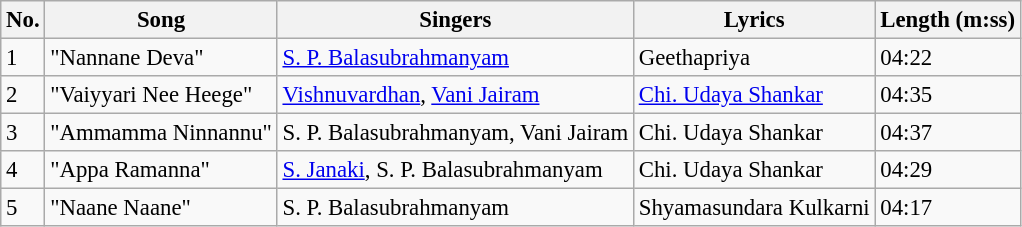<table class="wikitable" style="font-size:95%;">
<tr>
<th>No.</th>
<th>Song</th>
<th>Singers</th>
<th>Lyrics</th>
<th>Length (m:ss)</th>
</tr>
<tr>
<td>1</td>
<td>"Nannane Deva"</td>
<td><a href='#'>S. P. Balasubrahmanyam</a></td>
<td>Geethapriya</td>
<td>04:22</td>
</tr>
<tr>
<td>2</td>
<td>"Vaiyyari Nee Heege"</td>
<td><a href='#'>Vishnuvardhan</a>, <a href='#'>Vani Jairam</a></td>
<td><a href='#'>Chi. Udaya Shankar</a></td>
<td>04:35</td>
</tr>
<tr>
<td>3</td>
<td>"Ammamma Ninnannu"</td>
<td>S. P. Balasubrahmanyam, Vani Jairam</td>
<td>Chi. Udaya Shankar</td>
<td>04:37</td>
</tr>
<tr>
<td>4</td>
<td>"Appa Ramanna"</td>
<td><a href='#'>S. Janaki</a>, S. P. Balasubrahmanyam</td>
<td>Chi. Udaya Shankar</td>
<td>04:29</td>
</tr>
<tr>
<td>5</td>
<td>"Naane Naane"</td>
<td>S. P. Balasubrahmanyam</td>
<td>Shyamasundara Kulkarni</td>
<td>04:17</td>
</tr>
</table>
